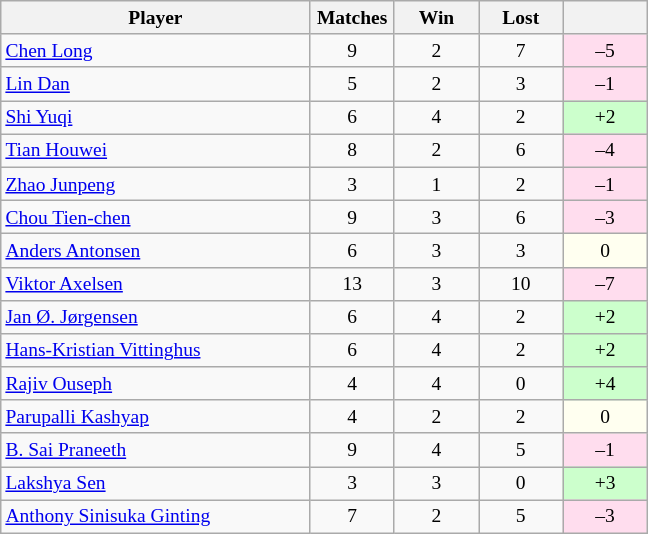<table class=wikitable style="text-align:center; font-size:small">
<tr>
<th width="200">Player</th>
<th width="50">Matches</th>
<th width="50">Win</th>
<th width="50">Lost</th>
<th width="50"></th>
</tr>
<tr>
<td align="left"> <a href='#'>Chen Long</a></td>
<td>9</td>
<td>2</td>
<td>7</td>
<td bgcolor="#ffddee">–5</td>
</tr>
<tr>
<td align="left"> <a href='#'>Lin Dan</a></td>
<td>5</td>
<td>2</td>
<td>3</td>
<td bgcolor="#ffddee">–1</td>
</tr>
<tr>
<td align="left"> <a href='#'>Shi Yuqi</a></td>
<td>6</td>
<td>4</td>
<td>2</td>
<td bgcolor="#ccffcc">+2</td>
</tr>
<tr>
<td align="left"> <a href='#'>Tian Houwei</a></td>
<td>8</td>
<td>2</td>
<td>6</td>
<td bgcolor="#ffddee">–4</td>
</tr>
<tr>
<td align="left"> <a href='#'>Zhao Junpeng</a></td>
<td>3</td>
<td>1</td>
<td>2</td>
<td bgcolor="#ffddee">–1</td>
</tr>
<tr>
<td align="left"> <a href='#'>Chou Tien-chen</a></td>
<td>9</td>
<td>3</td>
<td>6</td>
<td bgcolor="#ffddee">–3</td>
</tr>
<tr>
<td align="left"> <a href='#'>Anders Antonsen</a></td>
<td>6</td>
<td>3</td>
<td>3</td>
<td bgcolor="#fffff0">0</td>
</tr>
<tr>
<td align="left"> <a href='#'>Viktor Axelsen</a></td>
<td>13</td>
<td>3</td>
<td>10</td>
<td bgcolor="#ffddee">–7</td>
</tr>
<tr>
<td align="left"> <a href='#'>Jan Ø. Jørgensen</a></td>
<td>6</td>
<td>4</td>
<td>2</td>
<td bgcolor="#ccffcc">+2</td>
</tr>
<tr>
<td align="left"> <a href='#'>Hans-Kristian Vittinghus</a></td>
<td>6</td>
<td>4</td>
<td>2</td>
<td bgcolor="#ccffcc">+2</td>
</tr>
<tr>
<td align="left"> <a href='#'>Rajiv Ouseph</a></td>
<td>4</td>
<td>4</td>
<td>0</td>
<td bgcolor="#ccffcc">+4</td>
</tr>
<tr>
<td align="left"> <a href='#'>Parupalli Kashyap</a></td>
<td>4</td>
<td>2</td>
<td>2</td>
<td bgcolor="#fffff0">0</td>
</tr>
<tr>
<td align="left"> <a href='#'>B. Sai Praneeth</a></td>
<td>9</td>
<td>4</td>
<td>5</td>
<td bgcolor="#ffddee">–1</td>
</tr>
<tr>
<td align="left"> <a href='#'>Lakshya Sen</a></td>
<td>3</td>
<td>3</td>
<td>0</td>
<td bgcolor="#ccffcc">+3</td>
</tr>
<tr>
<td align="left"> <a href='#'>Anthony Sinisuka Ginting</a></td>
<td>7</td>
<td>2</td>
<td>5</td>
<td bgcolor="#ffddee">–3</td>
</tr>
</table>
